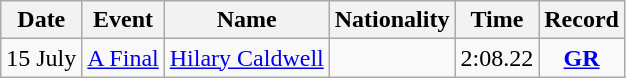<table class="wikitable" style=text-align:center>
<tr>
<th>Date</th>
<th>Event</th>
<th>Name</th>
<th>Nationality</th>
<th>Time</th>
<th>Record</th>
</tr>
<tr>
<td>15 July</td>
<td><a href='#'>A Final</a></td>
<td align=left><a href='#'>Hilary Caldwell</a></td>
<td align=left></td>
<td>2:08.22</td>
<td><strong><a href='#'>GR</a></strong></td>
</tr>
</table>
